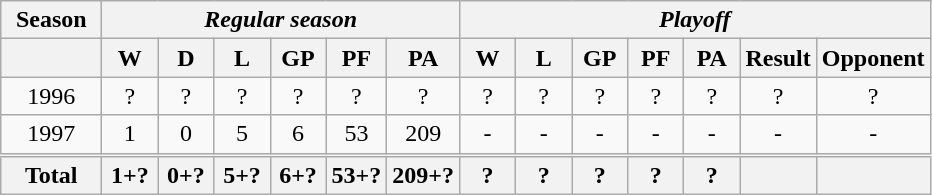<table class="wikitable"  class="wikitable" style="text-align: center;" align=center style="font-size: 95%;">
<tr>
<th width=60>Season</th>
<th colspan="6"><em>Regular season</em></th>
<th colspan="7"><em>Playoff</em></th>
</tr>
<tr>
<th> </th>
<th width=30>W</th>
<th width=30>D</th>
<th width=30>L</th>
<th width=30>GP</th>
<th width=30>PF</th>
<th width=30>PA</th>
<th width=30>W</th>
<th width=30>L</th>
<th width=30>GP</th>
<th width=30>PF</th>
<th width=30>PA</th>
<th>Result</th>
<th>Opponent</th>
</tr>
<tr align=center>
<td>1996</td>
<td>?</td>
<td>?</td>
<td>?</td>
<td>?</td>
<td>?</td>
<td>?</td>
<td>?</td>
<td>?</td>
<td>?</td>
<td>?</td>
<td>?</td>
<td>?</td>
<td>?</td>
</tr>
<tr align=center>
<td>1997</td>
<td>1</td>
<td>0</td>
<td>5</td>
<td>6</td>
<td>53</td>
<td>209</td>
<td>-</td>
<td>-</td>
<td>-</td>
<td>-</td>
<td>-</td>
<td>-</td>
<td>-</td>
</tr>
<tr style="border-top-style:double">
<th>Total</th>
<th>1+?</th>
<th>0+?</th>
<th>5+?</th>
<th>6+?</th>
<th>53+?</th>
<th>209+?</th>
<th>?</th>
<th>?</th>
<th>?</th>
<th>?</th>
<th>?</th>
<th></th>
<th></th>
</tr>
</table>
